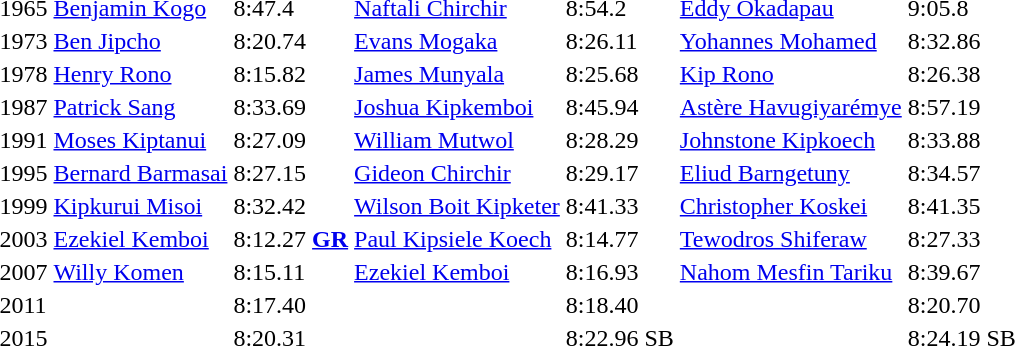<table>
<tr>
<td>1965</td>
<td><a href='#'>Benjamin Kogo</a><br> </td>
<td>8:47.4</td>
<td><a href='#'>Naftali Chirchir</a><br> </td>
<td>8:54.2</td>
<td><a href='#'>Eddy Okadapau</a><br> </td>
<td>9:05.8</td>
</tr>
<tr>
<td>1973</td>
<td><a href='#'>Ben Jipcho</a><br> </td>
<td>8:20.74</td>
<td><a href='#'>Evans Mogaka</a><br> </td>
<td>8:26.11</td>
<td><a href='#'>Yohannes Mohamed</a><br> </td>
<td>8:32.86</td>
</tr>
<tr>
<td>1978</td>
<td><a href='#'>Henry Rono</a><br> </td>
<td>8:15.82</td>
<td><a href='#'>James Munyala</a><br> </td>
<td>8:25.68</td>
<td><a href='#'>Kip Rono</a><br> </td>
<td>8:26.38</td>
</tr>
<tr>
<td>1987</td>
<td><a href='#'>Patrick Sang</a><br> </td>
<td>8:33.69</td>
<td><a href='#'>Joshua Kipkemboi</a><br> </td>
<td>8:45.94</td>
<td><a href='#'>Astère Havugiyarémye</a><br> </td>
<td>8:57.19</td>
</tr>
<tr>
<td>1991</td>
<td><a href='#'>Moses Kiptanui</a><br> </td>
<td>8:27.09</td>
<td><a href='#'>William Mutwol</a><br> </td>
<td>8:28.29</td>
<td><a href='#'>Johnstone Kipkoech</a><br> </td>
<td>8:33.88</td>
</tr>
<tr>
<td>1995</td>
<td><a href='#'>Bernard Barmasai</a><br> </td>
<td>8:27.15</td>
<td><a href='#'>Gideon Chirchir</a><br> </td>
<td>8:29.17</td>
<td><a href='#'>Eliud Barngetuny</a><br> </td>
<td>8:34.57</td>
</tr>
<tr>
<td>1999</td>
<td><a href='#'>Kipkurui Misoi</a><br> </td>
<td>8:32.42</td>
<td><a href='#'>Wilson Boit Kipketer</a><br> </td>
<td>8:41.33</td>
<td><a href='#'>Christopher Koskei</a><br> </td>
<td>8:41.35</td>
</tr>
<tr>
<td>2003<br></td>
<td><a href='#'>Ezekiel Kemboi</a> <br> </td>
<td>8:12.27 <strong><a href='#'>GR</a></strong></td>
<td><a href='#'>Paul Kipsiele Koech</a>  <br> </td>
<td>8:14.77</td>
<td><a href='#'>Tewodros Shiferaw</a> <br> </td>
<td>8:27.33</td>
</tr>
<tr>
<td>2007<br></td>
<td><a href='#'>Willy Komen</a> <br> </td>
<td>8:15.11</td>
<td><a href='#'>Ezekiel Kemboi</a>  <br> </td>
<td>8:16.93</td>
<td><a href='#'>Nahom Mesfin Tariku</a> <br> </td>
<td>8:39.67</td>
</tr>
<tr>
<td>2011<br></td>
<td></td>
<td>8:17.40</td>
<td></td>
<td>8:18.40</td>
<td></td>
<td>8:20.70</td>
</tr>
<tr>
<td>2015</td>
<td></td>
<td>8:20.31</td>
<td></td>
<td>8:22.96 SB</td>
<td></td>
<td>8:24.19 SB</td>
</tr>
</table>
